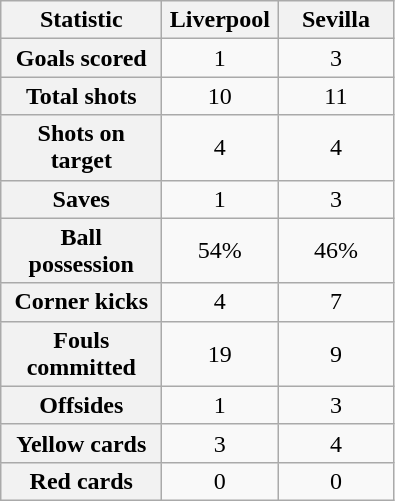<table class="wikitable plainrowheaders" style="text-align:center">
<tr>
<th scope="col" style="width:100px">Statistic</th>
<th scope="col" style="width:70px">Liverpool</th>
<th scope="col" style="width:70px">Sevilla</th>
</tr>
<tr>
<th scope=row>Goals scored</th>
<td>1</td>
<td>3</td>
</tr>
<tr>
<th scope=row>Total shots</th>
<td>10</td>
<td>11</td>
</tr>
<tr>
<th scope=row>Shots on target</th>
<td>4</td>
<td>4</td>
</tr>
<tr>
<th scope=row>Saves</th>
<td>1</td>
<td>3</td>
</tr>
<tr>
<th scope=row>Ball possession</th>
<td>54%</td>
<td>46%</td>
</tr>
<tr>
<th scope=row>Corner kicks</th>
<td>4</td>
<td>7</td>
</tr>
<tr>
<th scope=row>Fouls committed</th>
<td>19</td>
<td>9</td>
</tr>
<tr>
<th scope=row>Offsides</th>
<td>1</td>
<td>3</td>
</tr>
<tr>
<th scope=row>Yellow cards</th>
<td>3</td>
<td>4</td>
</tr>
<tr>
<th scope=row>Red cards</th>
<td>0</td>
<td>0</td>
</tr>
</table>
